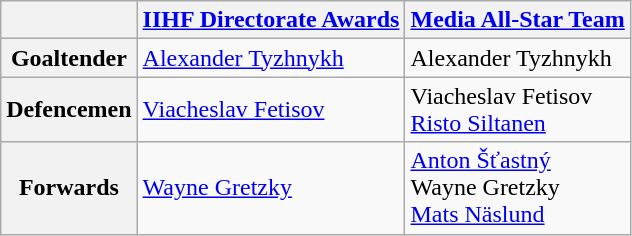<table class="wikitable">
<tr>
<th></th>
<th><a href='#'>IIHF Directorate Awards</a></th>
<th><a href='#'>Media All-Star Team</a></th>
</tr>
<tr>
<th>Goaltender</th>
<td> <a href='#'>Alexander Tyzhnykh</a></td>
<td> Alexander Tyzhnykh</td>
</tr>
<tr>
<th>Defencemen</th>
<td> <a href='#'>Viacheslav Fetisov</a></td>
<td> Viacheslav Fetisov<br> <a href='#'>Risto Siltanen</a></td>
</tr>
<tr>
<th>Forwards</th>
<td> <a href='#'>Wayne Gretzky</a></td>
<td> <a href='#'>Anton Šťastný</a><br> Wayne Gretzky<br> <a href='#'>Mats Näslund</a></td>
</tr>
</table>
